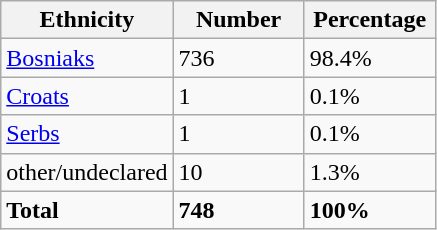<table class="wikitable">
<tr>
<th width="100px">Ethnicity</th>
<th width="80px">Number</th>
<th width="80px">Percentage</th>
</tr>
<tr>
<td><a href='#'>Bosniaks</a></td>
<td>736</td>
<td>98.4%</td>
</tr>
<tr>
<td><a href='#'>Croats</a></td>
<td>1</td>
<td>0.1%</td>
</tr>
<tr>
<td><a href='#'>Serbs</a></td>
<td>1</td>
<td>0.1%</td>
</tr>
<tr>
<td>other/undeclared</td>
<td>10</td>
<td>1.3%</td>
</tr>
<tr>
<td><strong>Total</strong></td>
<td><strong>748</strong></td>
<td><strong>100%</strong></td>
</tr>
</table>
